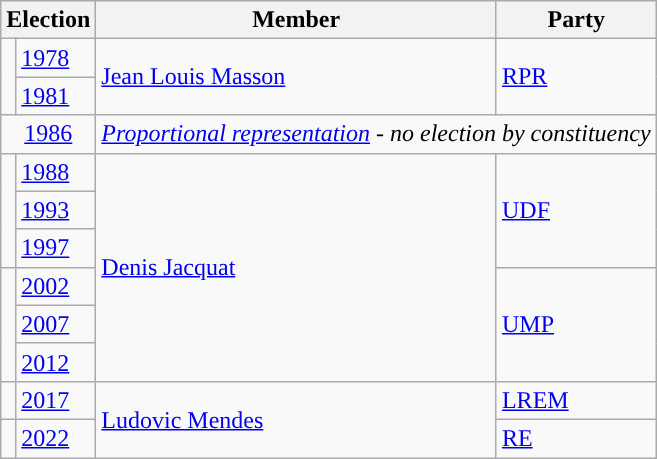<table class="wikitable">
<tr>
<th colspan="2">Election</th>
<th>Member</th>
<th>Party</th>
</tr>
<tr>
<td rowspan="2" style="background-color: "></td>
<td><a href='#'>1978</a></td>
<td rowspan="2"><a href='#'>Jean Louis Masson</a></td>
<td rowspan="2"><a href='#'>RPR</a></td>
</tr>
<tr>
<td><a href='#'>1981</a></td>
</tr>
<tr>
<td colspan="2" align="center"><a href='#'>1986</a></td>
<td colspan="2"><em><a href='#'>Proportional representation</a> - no election by constituency</em></td>
</tr>
<tr>
<td rowspan="3" style="background-color: "></td>
<td><a href='#'>1988</a></td>
<td rowspan="6"><a href='#'>Denis Jacquat</a></td>
<td rowspan="3"><a href='#'>UDF</a></td>
</tr>
<tr>
<td><a href='#'>1993</a></td>
</tr>
<tr>
<td><a href='#'>1997</a></td>
</tr>
<tr>
<td rowspan="3" style="background-color: "></td>
<td><a href='#'>2002</a></td>
<td rowspan="3"><a href='#'>UMP</a></td>
</tr>
<tr>
<td><a href='#'>2007</a></td>
</tr>
<tr>
<td><a href='#'>2012</a></td>
</tr>
<tr>
<td style="color:inherit;background-color: "></td>
<td><a href='#'>2017</a></td>
<td rowspan="2"><a href='#'>Ludovic Mendes</a></td>
<td><a href='#'>LREM</a></td>
</tr>
<tr>
<td style="color:inherit;background-color: "></td>
<td><a href='#'>2022</a></td>
<td><a href='#'>RE</a></td>
</tr>
</table>
